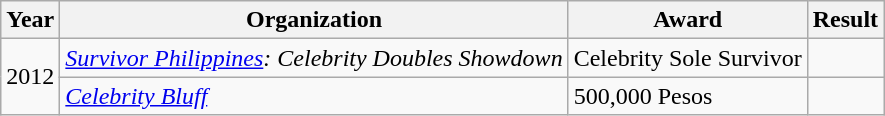<table class="wikitable">
<tr>
<th>Year</th>
<th>Organization</th>
<th>Award</th>
<th>Result</th>
</tr>
<tr>
<td rowspan=2>2012</td>
<td><em><a href='#'>Survivor Philippines</a>: Celebrity Doubles Showdown</em></td>
<td>Celebrity Sole Survivor</td>
<td></td>
</tr>
<tr>
<td><em><a href='#'>Celebrity Bluff</a></em></td>
<td>500,000 Pesos</td>
<td></td>
</tr>
</table>
